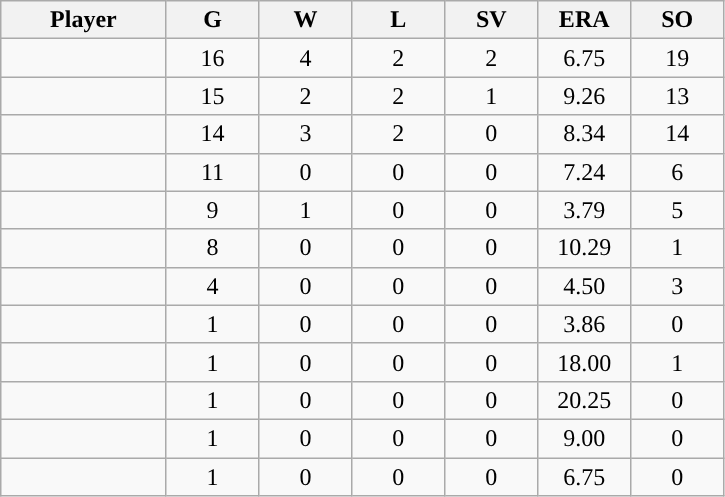<table class="wikitable sortable">
<tr>
<th bgcolor="#DDDDFF" width="16%">Player</th>
<th bgcolor="#DDDDFF" width="9%">G</th>
<th bgcolor="#DDDDFF" width="9%">W</th>
<th bgcolor="#DDDDFF" width="9%">L</th>
<th bgcolor="#DDDDFF" width="9%">SV</th>
<th bgcolor="#DDDDFF" width="9%">ERA</th>
<th bgcolor="#DDDDFF" width="9%">SO</th>
</tr>
<tr align="center">
<td></td>
<td>16</td>
<td>4</td>
<td>2</td>
<td>2</td>
<td>6.75</td>
<td>19</td>
</tr>
<tr align="center">
<td></td>
<td>15</td>
<td>2</td>
<td>2</td>
<td>1</td>
<td>9.26</td>
<td>13</td>
</tr>
<tr align="center">
<td></td>
<td>14</td>
<td>3</td>
<td>2</td>
<td>0</td>
<td>8.34</td>
<td>14</td>
</tr>
<tr align="center">
<td></td>
<td>11</td>
<td>0</td>
<td>0</td>
<td>0</td>
<td>7.24</td>
<td>6</td>
</tr>
<tr align="center">
<td></td>
<td>9</td>
<td>1</td>
<td>0</td>
<td>0</td>
<td>3.79</td>
<td>5</td>
</tr>
<tr align="center">
<td></td>
<td>8</td>
<td>0</td>
<td>0</td>
<td>0</td>
<td>10.29</td>
<td>1</td>
</tr>
<tr align="center">
<td></td>
<td>4</td>
<td>0</td>
<td>0</td>
<td>0</td>
<td>4.50</td>
<td>3</td>
</tr>
<tr align="center">
<td></td>
<td>1</td>
<td>0</td>
<td>0</td>
<td>0</td>
<td>3.86</td>
<td>0</td>
</tr>
<tr align="center">
<td></td>
<td>1</td>
<td>0</td>
<td>0</td>
<td>0</td>
<td>18.00</td>
<td>1</td>
</tr>
<tr align="center">
<td></td>
<td>1</td>
<td>0</td>
<td>0</td>
<td>0</td>
<td>20.25</td>
<td>0</td>
</tr>
<tr align="center">
<td></td>
<td>1</td>
<td>0</td>
<td>0</td>
<td>0</td>
<td>9.00</td>
<td>0</td>
</tr>
<tr align="center">
<td></td>
<td>1</td>
<td>0</td>
<td>0</td>
<td>0</td>
<td>6.75</td>
<td>0</td>
</tr>
</table>
